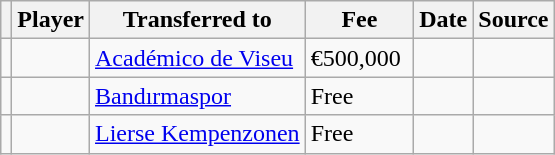<table class="wikitable plainrowheaders sortable">
<tr>
<th></th>
<th scope="col">Player</th>
<th>Transferred to</th>
<th style="width: 65px;">Fee</th>
<th scope="col">Date</th>
<th scope="col">Source</th>
</tr>
<tr>
<td align="center"></td>
<td></td>
<td> <a href='#'>Académico de Viseu</a></td>
<td>€500,000</td>
<td></td>
<td></td>
</tr>
<tr>
<td align="center"></td>
<td></td>
<td> <a href='#'>Bandırmaspor</a></td>
<td>Free</td>
<td></td>
<td></td>
</tr>
<tr>
<td align="center"></td>
<td></td>
<td> <a href='#'>Lierse Kempenzonen</a></td>
<td>Free</td>
<td></td>
<td></td>
</tr>
</table>
